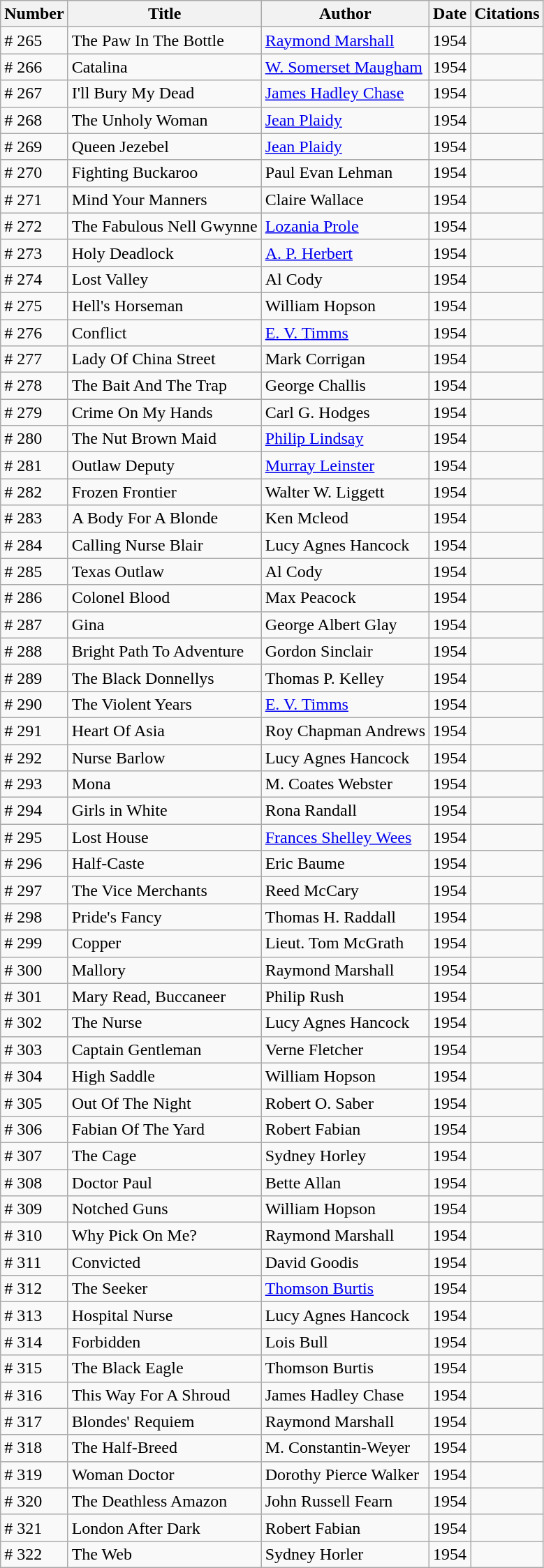<table class="wikitable">
<tr>
<th>Number</th>
<th>Title</th>
<th>Author</th>
<th>Date</th>
<th>Citations</th>
</tr>
<tr>
<td># 265</td>
<td>The Paw In The Bottle</td>
<td><a href='#'>Raymond Marshall</a></td>
<td>1954</td>
<td></td>
</tr>
<tr>
<td># 266</td>
<td>Catalina</td>
<td><a href='#'>W. Somerset Maugham</a></td>
<td>1954</td>
<td></td>
</tr>
<tr>
<td># 267</td>
<td>I'll Bury My Dead</td>
<td><a href='#'>James Hadley Chase</a></td>
<td>1954</td>
<td></td>
</tr>
<tr>
<td># 268</td>
<td>The Unholy Woman</td>
<td><a href='#'>Jean Plaidy</a></td>
<td>1954</td>
<td></td>
</tr>
<tr>
<td># 269</td>
<td>Queen Jezebel</td>
<td><a href='#'>Jean Plaidy</a></td>
<td>1954</td>
<td></td>
</tr>
<tr>
<td># 270</td>
<td>Fighting Buckaroo</td>
<td>Paul Evan Lehman</td>
<td>1954</td>
<td></td>
</tr>
<tr>
<td># 271</td>
<td>Mind Your Manners</td>
<td>Claire Wallace</td>
<td>1954</td>
<td></td>
</tr>
<tr>
<td># 272</td>
<td>The Fabulous Nell Gwynne</td>
<td><a href='#'>Lozania Prole</a></td>
<td>1954</td>
<td></td>
</tr>
<tr>
<td># 273</td>
<td>Holy Deadlock</td>
<td><a href='#'>A. P. Herbert</a></td>
<td>1954</td>
<td></td>
</tr>
<tr>
<td># 274</td>
<td>Lost Valley</td>
<td>Al Cody</td>
<td>1954</td>
<td></td>
</tr>
<tr>
<td># 275</td>
<td>Hell's Horseman</td>
<td>William Hopson</td>
<td>1954</td>
<td></td>
</tr>
<tr>
<td># 276</td>
<td>Conflict</td>
<td><a href='#'>E. V. Timms</a></td>
<td>1954</td>
<td></td>
</tr>
<tr>
<td># 277</td>
<td>Lady Of China Street</td>
<td>Mark Corrigan</td>
<td>1954</td>
<td></td>
</tr>
<tr>
<td># 278</td>
<td>The Bait And The Trap</td>
<td>George Challis</td>
<td>1954</td>
<td></td>
</tr>
<tr>
<td># 279</td>
<td>Crime On My Hands</td>
<td>Carl G. Hodges</td>
<td>1954</td>
<td></td>
</tr>
<tr>
<td># 280</td>
<td>The Nut Brown Maid</td>
<td><a href='#'>Philip Lindsay</a></td>
<td>1954</td>
<td></td>
</tr>
<tr>
<td># 281</td>
<td>Outlaw Deputy</td>
<td><a href='#'>Murray Leinster</a></td>
<td>1954</td>
<td></td>
</tr>
<tr>
<td># 282</td>
<td>Frozen Frontier</td>
<td>Walter W. Liggett</td>
<td>1954</td>
<td></td>
</tr>
<tr>
<td># 283</td>
<td>A Body For A Blonde</td>
<td>Ken Mcleod</td>
<td>1954</td>
<td></td>
</tr>
<tr>
<td># 284</td>
<td>Calling Nurse Blair</td>
<td>Lucy Agnes Hancock</td>
<td>1954</td>
<td></td>
</tr>
<tr>
<td># 285</td>
<td>Texas Outlaw</td>
<td>Al Cody</td>
<td>1954</td>
<td></td>
</tr>
<tr>
<td># 286</td>
<td>Colonel Blood</td>
<td>Max Peacock</td>
<td>1954</td>
<td></td>
</tr>
<tr>
<td># 287</td>
<td>Gina</td>
<td>George Albert Glay</td>
<td>1954</td>
<td></td>
</tr>
<tr>
<td># 288</td>
<td>Bright Path To Adventure</td>
<td>Gordon Sinclair</td>
<td>1954</td>
<td></td>
</tr>
<tr>
<td># 289</td>
<td>The Black Donnellys</td>
<td>Thomas P. Kelley</td>
<td>1954</td>
<td></td>
</tr>
<tr>
<td># 290</td>
<td>The Violent Years</td>
<td><a href='#'>E. V. Timms</a></td>
<td>1954</td>
<td></td>
</tr>
<tr>
<td># 291</td>
<td>Heart Of Asia</td>
<td>Roy Chapman Andrews</td>
<td>1954</td>
<td></td>
</tr>
<tr>
<td># 292</td>
<td>Nurse Barlow</td>
<td>Lucy Agnes Hancock</td>
<td>1954</td>
<td></td>
</tr>
<tr>
<td># 293</td>
<td>Mona</td>
<td>M. Coates Webster</td>
<td>1954</td>
<td></td>
</tr>
<tr>
<td># 294</td>
<td>Girls in White</td>
<td>Rona Randall</td>
<td>1954</td>
<td></td>
</tr>
<tr>
<td># 295</td>
<td>Lost House</td>
<td><a href='#'>Frances Shelley Wees</a></td>
<td>1954</td>
<td></td>
</tr>
<tr>
<td># 296</td>
<td>Half-Caste</td>
<td>Eric Baume</td>
<td>1954</td>
<td></td>
</tr>
<tr>
<td># 297</td>
<td>The Vice Merchants</td>
<td>Reed McCary</td>
<td>1954</td>
<td></td>
</tr>
<tr>
<td># 298</td>
<td>Pride's Fancy</td>
<td>Thomas H. Raddall</td>
<td>1954</td>
<td></td>
</tr>
<tr>
<td># 299</td>
<td>Copper</td>
<td>Lieut. Tom McGrath</td>
<td>1954</td>
<td></td>
</tr>
<tr>
<td># 300</td>
<td>Mallory</td>
<td>Raymond Marshall</td>
<td>1954</td>
<td></td>
</tr>
<tr>
<td># 301</td>
<td>Mary Read, Buccaneer</td>
<td>Philip Rush</td>
<td>1954</td>
<td></td>
</tr>
<tr>
<td># 302</td>
<td>The Nurse</td>
<td>Lucy Agnes Hancock</td>
<td>1954</td>
<td></td>
</tr>
<tr>
<td># 303</td>
<td>Captain Gentleman</td>
<td>Verne Fletcher</td>
<td>1954</td>
<td></td>
</tr>
<tr>
<td># 304</td>
<td>High Saddle</td>
<td>William Hopson</td>
<td>1954</td>
<td></td>
</tr>
<tr>
<td># 305</td>
<td>Out Of The Night</td>
<td>Robert O. Saber</td>
<td>1954</td>
<td></td>
</tr>
<tr>
<td># 306</td>
<td>Fabian Of The Yard</td>
<td>Robert Fabian</td>
<td>1954</td>
<td></td>
</tr>
<tr>
<td># 307</td>
<td>The Cage</td>
<td>Sydney Horley</td>
<td>1954</td>
<td></td>
</tr>
<tr>
<td># 308</td>
<td>Doctor Paul</td>
<td>Bette Allan</td>
<td>1954</td>
<td></td>
</tr>
<tr>
<td># 309</td>
<td>Notched Guns</td>
<td>William Hopson</td>
<td>1954</td>
<td></td>
</tr>
<tr>
<td># 310</td>
<td>Why Pick On Me?</td>
<td>Raymond Marshall</td>
<td>1954</td>
<td></td>
</tr>
<tr>
<td># 311</td>
<td>Convicted</td>
<td>David Goodis</td>
<td>1954</td>
<td></td>
</tr>
<tr>
<td># 312</td>
<td>The Seeker</td>
<td><a href='#'>Thomson Burtis</a></td>
<td>1954</td>
<td></td>
</tr>
<tr>
<td># 313</td>
<td>Hospital Nurse</td>
<td>Lucy Agnes Hancock</td>
<td>1954</td>
<td></td>
</tr>
<tr>
<td># 314</td>
<td>Forbidden</td>
<td>Lois Bull</td>
<td>1954</td>
<td></td>
</tr>
<tr>
<td># 315</td>
<td>The Black Eagle</td>
<td>Thomson Burtis</td>
<td>1954</td>
<td></td>
</tr>
<tr>
<td># 316</td>
<td>This Way For A Shroud</td>
<td>James Hadley Chase</td>
<td>1954</td>
<td></td>
</tr>
<tr>
<td># 317</td>
<td>Blondes' Requiem</td>
<td>Raymond Marshall</td>
<td>1954</td>
<td></td>
</tr>
<tr>
<td># 318</td>
<td>The Half-Breed</td>
<td>M. Constantin-Weyer</td>
<td>1954</td>
<td></td>
</tr>
<tr>
<td># 319</td>
<td>Woman Doctor</td>
<td>Dorothy Pierce Walker</td>
<td>1954</td>
<td></td>
</tr>
<tr>
<td># 320</td>
<td>The Deathless Amazon</td>
<td>John Russell Fearn</td>
<td>1954</td>
<td></td>
</tr>
<tr>
<td># 321</td>
<td>London After Dark</td>
<td>Robert Fabian</td>
<td>1954</td>
<td></td>
</tr>
<tr>
<td># 322</td>
<td>The Web</td>
<td>Sydney Horler</td>
<td>1954</td>
<td></td>
</tr>
</table>
